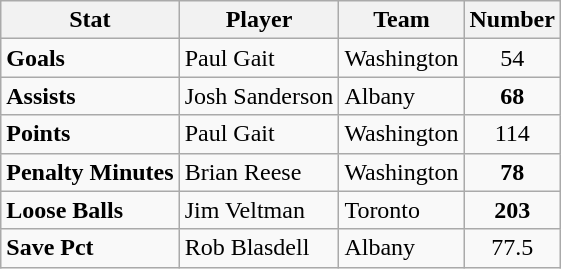<table class="wikitable">
<tr>
<th>Stat</th>
<th>Player</th>
<th>Team</th>
<th>Number</th>
</tr>
<tr>
<td><strong>Goals</strong></td>
<td>Paul Gait</td>
<td>Washington</td>
<td align="center">54</td>
</tr>
<tr>
<td><strong>Assists</strong></td>
<td>Josh Sanderson</td>
<td>Albany</td>
<td align="center"><strong>68</strong></td>
</tr>
<tr>
<td><strong>Points</strong></td>
<td>Paul Gait</td>
<td>Washington</td>
<td align="center">114</td>
</tr>
<tr>
<td><strong>Penalty Minutes</strong></td>
<td>Brian Reese</td>
<td>Washington</td>
<td align="center"><strong>78</strong></td>
</tr>
<tr>
<td><strong>Loose Balls</strong></td>
<td>Jim Veltman</td>
<td>Toronto</td>
<td align="center"><strong>203</strong></td>
</tr>
<tr>
<td><strong>Save Pct</strong></td>
<td>Rob Blasdell</td>
<td>Albany</td>
<td align="center">77.5</td>
</tr>
</table>
